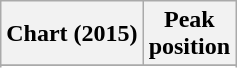<table class="wikitable sortable plainrowheaders">
<tr>
<th>Chart (2015)</th>
<th>Peak<br>position</th>
</tr>
<tr>
</tr>
<tr>
</tr>
</table>
